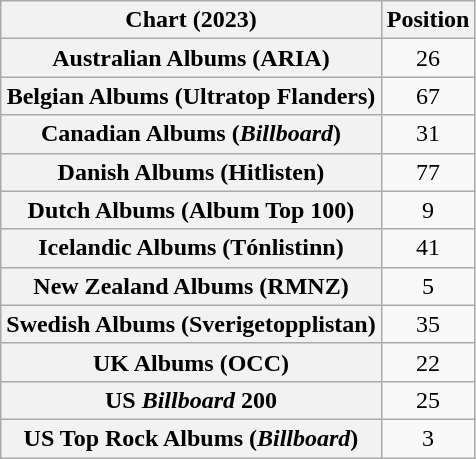<table class="wikitable sortable plainrowheaders" style="text-align:center">
<tr>
<th scope="col">Chart (2023)</th>
<th scope="col">Position</th>
</tr>
<tr>
<th scope="row">Australian Albums (ARIA)</th>
<td>26</td>
</tr>
<tr>
<th scope="row">Belgian Albums (Ultratop Flanders)</th>
<td>67</td>
</tr>
<tr>
<th scope="row">Canadian Albums (<em>Billboard</em>)</th>
<td>31</td>
</tr>
<tr>
<th scope="row">Danish Albums (Hitlisten)</th>
<td>77</td>
</tr>
<tr>
<th scope="row">Dutch Albums (Album Top 100)</th>
<td>9</td>
</tr>
<tr>
<th scope="row">Icelandic Albums (Tónlistinn)</th>
<td>41</td>
</tr>
<tr>
<th scope="row">New Zealand Albums (RMNZ)</th>
<td>5</td>
</tr>
<tr>
<th scope="row">Swedish Albums (Sverigetopplistan)</th>
<td>35</td>
</tr>
<tr>
<th scope="row">UK Albums (OCC)</th>
<td>22</td>
</tr>
<tr>
<th scope="row">US <em>Billboard</em> 200</th>
<td>25</td>
</tr>
<tr>
<th scope="row">US Top Rock Albums (<em>Billboard</em>)</th>
<td>3</td>
</tr>
</table>
